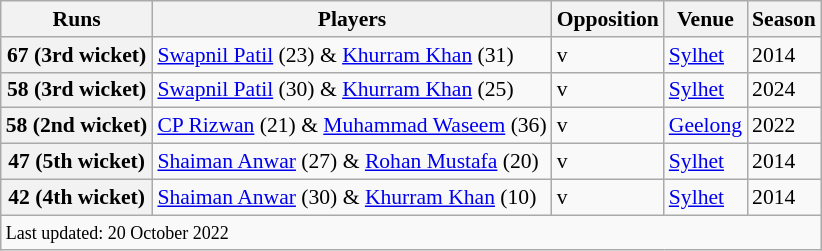<table class="wikitable"style="font-size: 90%">
<tr>
<th scope="col"><strong>Runs</strong></th>
<th scope="col"><strong>Players</strong></th>
<th scope="col"><strong>Opposition</strong></th>
<th scope="col"><strong>Venue</strong></th>
<th scope="col"><strong>Season</strong></th>
</tr>
<tr>
<th>67 (3rd wicket)</th>
<td><a href='#'>Swapnil Patil</a> (23) & <a href='#'>Khurram Khan</a> (31)</td>
<td>v </td>
<td><a href='#'>Sylhet</a></td>
<td>2014</td>
</tr>
<tr>
<th>58 (3rd wicket)</th>
<td><a href='#'>Swapnil Patil</a> (30) & <a href='#'>Khurram Khan</a> (25)</td>
<td>v </td>
<td><a href='#'>Sylhet</a></td>
<td>2024</td>
</tr>
<tr>
<th>58 (2nd wicket)</th>
<td><a href='#'>CP Rizwan</a> (21) & <a href='#'>Muhammad Waseem</a> (36)</td>
<td>v </td>
<td><a href='#'>Geelong</a></td>
<td>2022</td>
</tr>
<tr>
<th>47 (5th wicket)</th>
<td><a href='#'>Shaiman Anwar</a> (27) & <a href='#'>Rohan Mustafa</a> (20)</td>
<td>v </td>
<td><a href='#'>Sylhet</a></td>
<td>2014</td>
</tr>
<tr>
<th>42 (4th wicket)</th>
<td><a href='#'>Shaiman Anwar</a> (30) & <a href='#'>Khurram Khan</a> (10)</td>
<td>v </td>
<td><a href='#'>Sylhet</a></td>
<td>2014</td>
</tr>
<tr>
<td colspan="5"><small>Last updated: 20 October 2022</small></td>
</tr>
</table>
